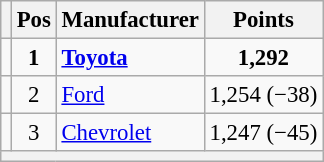<table class="wikitable" style="font-size: 95%">
<tr>
<th></th>
<th>Pos</th>
<th>Manufacturer</th>
<th>Points</th>
</tr>
<tr>
<td align="left"></td>
<td style="text-align:center;"><strong>1</strong></td>
<td><strong><a href='#'>Toyota</a></strong></td>
<td style="text-align:center;"><strong>1,292</strong></td>
</tr>
<tr>
<td align="left"></td>
<td style="text-align:center;">2</td>
<td><a href='#'>Ford</a></td>
<td style="text-align:center;">1,254 (−38)</td>
</tr>
<tr>
<td align="left"></td>
<td style="text-align:center;">3</td>
<td><a href='#'>Chevrolet</a></td>
<td style="text-align:center;">1,247 (−45)</td>
</tr>
<tr class="sortbottom">
<th colspan="9"></th>
</tr>
</table>
